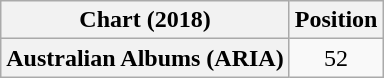<table class="wikitable plainrowheaders" style="text-align:center">
<tr>
<th>Chart (2018)</th>
<th>Position</th>
</tr>
<tr>
<th scope="row">Australian Albums (ARIA)</th>
<td>52</td>
</tr>
</table>
